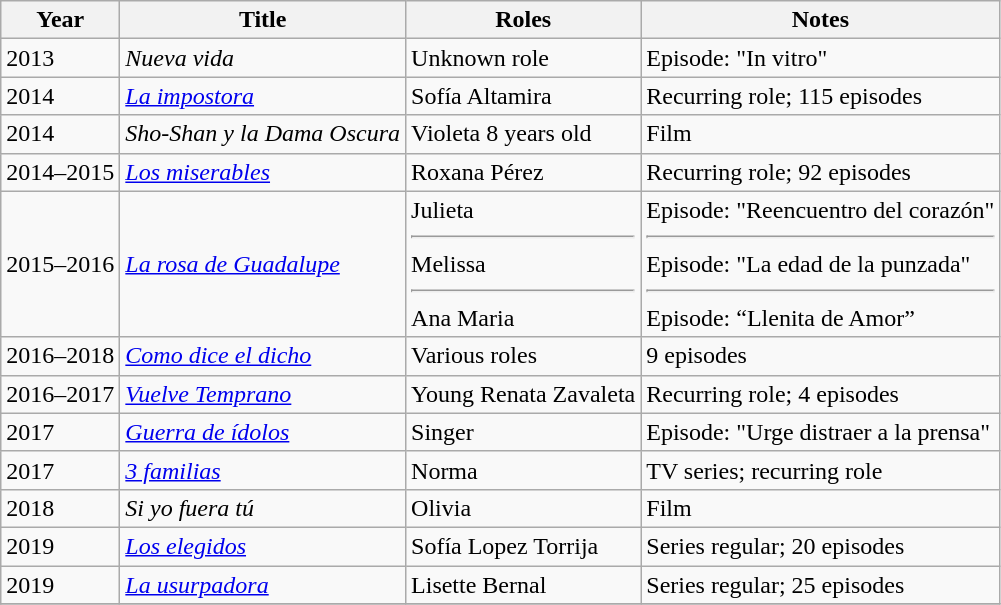<table class="wikitable sortable">
<tr>
<th>Year</th>
<th>Title</th>
<th>Roles</th>
<th>Notes</th>
</tr>
<tr>
<td>2013</td>
<td><em>Nueva vida</em></td>
<td>Unknown role</td>
<td>Episode: "In vitro"</td>
</tr>
<tr>
<td>2014</td>
<td><em><a href='#'>La impostora</a></em></td>
<td>Sofía Altamira</td>
<td>Recurring role; 115 episodes</td>
</tr>
<tr>
<td>2014</td>
<td><em>Sho-Shan y la Dama Oscura</em></td>
<td>Violeta 8 years old</td>
<td>Film</td>
</tr>
<tr>
<td>2014–2015</td>
<td><em><a href='#'>Los miserables</a></em></td>
<td>Roxana Pérez</td>
<td>Recurring role; 92 episodes</td>
</tr>
<tr>
<td>2015–2016</td>
<td><em><a href='#'>La rosa de Guadalupe</a></em></td>
<td>Julieta<hr>Melissa<hr>Ana Maria</td>
<td>Episode: "Reencuentro del corazón"<hr>Episode: "La edad de la punzada"<hr>Episode: “Llenita de Amor”</td>
</tr>
<tr>
<td>2016–2018</td>
<td><em><a href='#'>Como dice el dicho</a></em></td>
<td>Various roles</td>
<td>9 episodes</td>
</tr>
<tr>
<td>2016–2017</td>
<td><em><a href='#'>Vuelve Temprano</a></em></td>
<td>Young Renata Zavaleta</td>
<td>Recurring role; 4 episodes</td>
</tr>
<tr>
<td>2017</td>
<td><em><a href='#'>Guerra de ídolos</a></em></td>
<td>Singer</td>
<td>Episode: "Urge distraer a la prensa"</td>
</tr>
<tr>
<td>2017</td>
<td><em><a href='#'>3 familias</a></em></td>
<td>Norma</td>
<td>TV series; recurring role</td>
</tr>
<tr>
<td>2018</td>
<td><em>Si yo fuera tú</em></td>
<td>Olivia</td>
<td>Film</td>
</tr>
<tr>
<td>2019</td>
<td><em><a href='#'>Los elegidos</a></em></td>
<td>Sofía Lopez Torrija</td>
<td>Series regular; 20 episodes</td>
</tr>
<tr>
<td>2019</td>
<td><em><a href='#'>La usurpadora</a></em></td>
<td>Lisette Bernal</td>
<td>Series regular; 25 episodes</td>
</tr>
<tr>
</tr>
</table>
